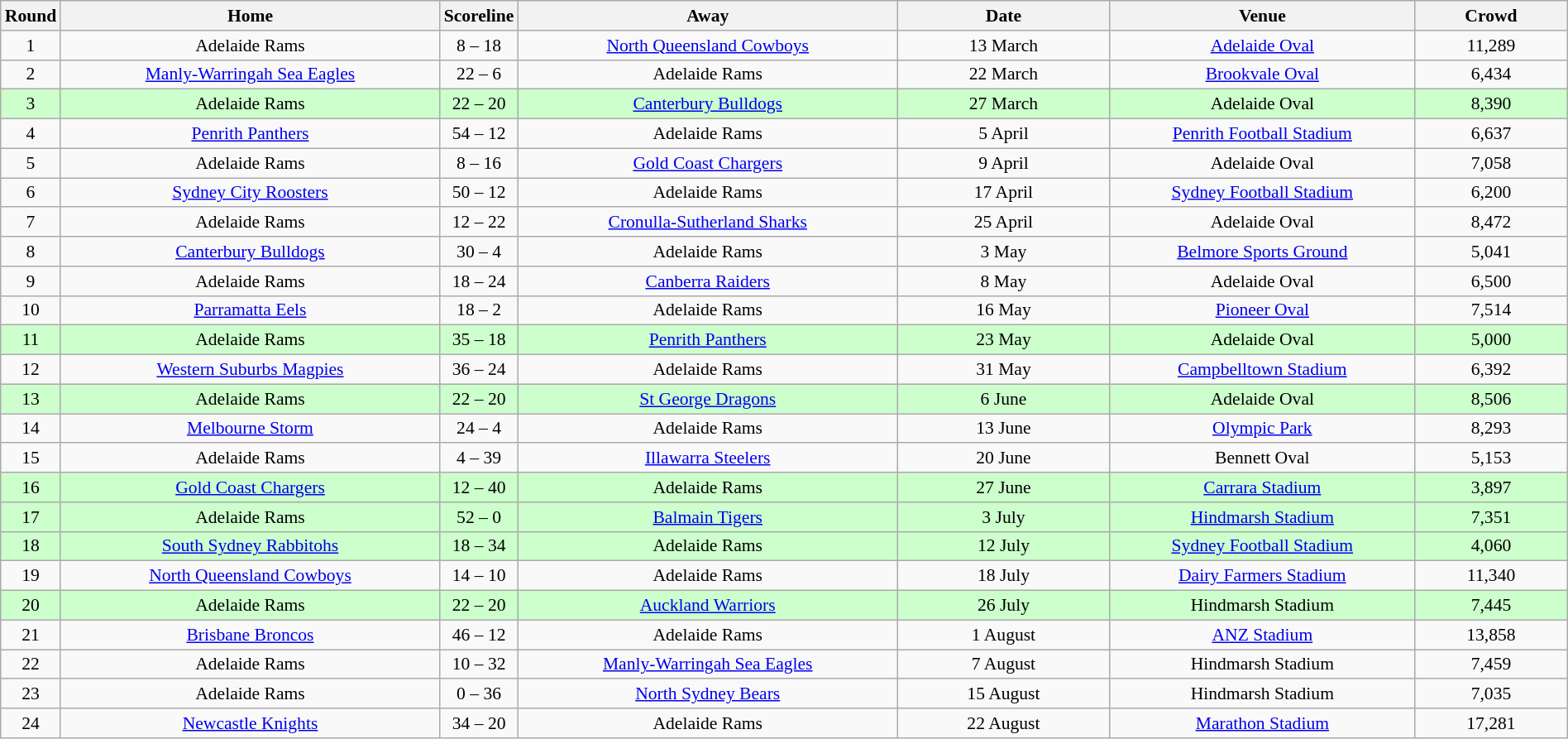<table class="wikitable"  style="font-size:90%; text-align:center; width:100%;">
<tr>
<th width=2%>Round</th>
<th style="width:25%;">Home</th>
<th width=4%>Scoreline</th>
<th style="width:25%;">Away</th>
<th style="width:14%;">Date</th>
<th style="width:20%;">Venue</th>
<th style="width:10%;">Crowd</th>
</tr>
<tr>
<td>1</td>
<td> Adelaide Rams</td>
<td>8 – 18</td>
<td> <a href='#'>North Queensland Cowboys</a></td>
<td>13 March</td>
<td><a href='#'>Adelaide Oval</a></td>
<td>11,289</td>
</tr>
<tr>
<td>2</td>
<td> <a href='#'>Manly-Warringah Sea Eagles</a></td>
<td>22 – 6</td>
<td> Adelaide Rams</td>
<td>22 March</td>
<td><a href='#'>Brookvale Oval</a></td>
<td>6,434</td>
</tr>
<tr style="background:#cfc;">
<td>3</td>
<td> Adelaide Rams</td>
<td>22 – 20</td>
<td> <a href='#'>Canterbury Bulldogs</a></td>
<td>27 March</td>
<td>Adelaide Oval</td>
<td>8,390</td>
</tr>
<tr>
<td>4</td>
<td> <a href='#'>Penrith Panthers</a></td>
<td>54 – 12</td>
<td> Adelaide Rams</td>
<td>5 April</td>
<td><a href='#'>Penrith Football Stadium</a></td>
<td>6,637</td>
</tr>
<tr>
<td>5</td>
<td> Adelaide Rams</td>
<td>8 – 16</td>
<td> <a href='#'>Gold Coast Chargers</a></td>
<td>9 April</td>
<td>Adelaide Oval</td>
<td>7,058</td>
</tr>
<tr>
<td>6</td>
<td> <a href='#'>Sydney City Roosters</a></td>
<td>50 – 12</td>
<td> Adelaide Rams</td>
<td>17 April</td>
<td><a href='#'>Sydney Football Stadium</a></td>
<td>6,200</td>
</tr>
<tr>
<td>7</td>
<td> Adelaide Rams</td>
<td>12 – 22</td>
<td> <a href='#'>Cronulla-Sutherland Sharks</a></td>
<td>25 April</td>
<td>Adelaide Oval</td>
<td>8,472</td>
</tr>
<tr>
<td>8</td>
<td> <a href='#'>Canterbury Bulldogs</a></td>
<td>30 – 4</td>
<td> Adelaide Rams</td>
<td>3 May</td>
<td><a href='#'>Belmore Sports Ground</a></td>
<td>5,041</td>
</tr>
<tr>
<td>9</td>
<td> Adelaide Rams</td>
<td>18 – 24</td>
<td> <a href='#'>Canberra Raiders</a></td>
<td>8 May</td>
<td>Adelaide Oval</td>
<td>6,500</td>
</tr>
<tr>
<td>10</td>
<td> <a href='#'>Parramatta Eels</a></td>
<td>18 – 2</td>
<td> Adelaide Rams</td>
<td>16 May</td>
<td><a href='#'>Pioneer Oval</a></td>
<td>7,514</td>
</tr>
<tr style="background:#cfc;">
<td>11</td>
<td> Adelaide Rams</td>
<td>35 – 18</td>
<td> <a href='#'>Penrith Panthers</a></td>
<td>23 May</td>
<td>Adelaide Oval</td>
<td>5,000</td>
</tr>
<tr>
<td>12</td>
<td> <a href='#'>Western Suburbs Magpies</a></td>
<td>36 – 24</td>
<td> Adelaide Rams</td>
<td>31 May</td>
<td><a href='#'>Campbelltown Stadium</a></td>
<td>6,392</td>
</tr>
<tr style="background:#cfc;">
<td>13</td>
<td> Adelaide Rams</td>
<td>22 – 20</td>
<td> <a href='#'>St George Dragons</a></td>
<td>6 June</td>
<td>Adelaide Oval</td>
<td>8,506</td>
</tr>
<tr>
<td>14</td>
<td> <a href='#'>Melbourne Storm</a></td>
<td>24 – 4</td>
<td> Adelaide Rams</td>
<td>13 June</td>
<td><a href='#'>Olympic Park</a></td>
<td>8,293</td>
</tr>
<tr>
<td>15</td>
<td> Adelaide Rams</td>
<td>4 – 39</td>
<td> <a href='#'>Illawarra Steelers</a></td>
<td>20 June</td>
<td>Bennett Oval</td>
<td>5,153</td>
</tr>
<tr style="background:#cfc;">
<td>16</td>
<td> <a href='#'>Gold Coast Chargers</a></td>
<td>12 – 40</td>
<td> Adelaide Rams</td>
<td>27 June</td>
<td><a href='#'>Carrara Stadium</a></td>
<td>3,897</td>
</tr>
<tr style="background:#cfc;">
<td>17</td>
<td> Adelaide Rams</td>
<td>52 – 0</td>
<td> <a href='#'>Balmain Tigers</a></td>
<td>3 July</td>
<td><a href='#'>Hindmarsh Stadium</a></td>
<td>7,351</td>
</tr>
<tr style="background:#cfc;">
<td>18</td>
<td> <a href='#'>South Sydney Rabbitohs</a></td>
<td>18 – 34</td>
<td> Adelaide Rams</td>
<td>12 July</td>
<td><a href='#'>Sydney Football Stadium</a></td>
<td>4,060</td>
</tr>
<tr>
<td>19</td>
<td> <a href='#'>North Queensland Cowboys</a></td>
<td>14 – 10</td>
<td> Adelaide Rams</td>
<td>18 July</td>
<td><a href='#'>Dairy Farmers Stadium</a></td>
<td>11,340</td>
</tr>
<tr style="background:#cfc;">
<td>20</td>
<td> Adelaide Rams</td>
<td>22 – 20</td>
<td> <a href='#'>Auckland Warriors</a></td>
<td>26 July</td>
<td>Hindmarsh Stadium</td>
<td>7,445</td>
</tr>
<tr>
<td>21</td>
<td> <a href='#'>Brisbane Broncos</a></td>
<td>46 – 12</td>
<td> Adelaide Rams</td>
<td>1 August</td>
<td><a href='#'>ANZ Stadium</a></td>
<td>13,858</td>
</tr>
<tr>
<td>22</td>
<td> Adelaide Rams</td>
<td>10 – 32</td>
<td> <a href='#'>Manly-Warringah Sea Eagles</a></td>
<td>7 August</td>
<td>Hindmarsh Stadium</td>
<td>7,459</td>
</tr>
<tr>
<td>23</td>
<td> Adelaide Rams</td>
<td>0 – 36</td>
<td> <a href='#'>North Sydney Bears</a></td>
<td>15 August</td>
<td>Hindmarsh Stadium</td>
<td>7,035</td>
</tr>
<tr>
<td>24</td>
<td> <a href='#'>Newcastle Knights</a></td>
<td>34 – 20</td>
<td> Adelaide Rams</td>
<td>22 August</td>
<td><a href='#'>Marathon Stadium</a></td>
<td>17,281</td>
</tr>
</table>
